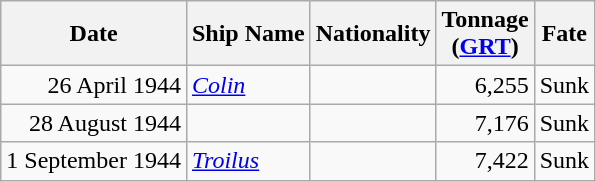<table class="wikitable sortable">
<tr>
<th>Date</th>
<th>Ship Name</th>
<th>Nationality</th>
<th>Tonnage <br>(<a href='#'>GRT</a>)</th>
<th>Fate</th>
</tr>
<tr>
<td align="right">26 April 1944</td>
<td align="left"><a href='#'><em>Colin</em></a></td>
<td align="left"></td>
<td align="right">6,255</td>
<td align="left">Sunk</td>
</tr>
<tr>
<td align="right">28 August 1944</td>
<td align="left"></td>
<td align="left"></td>
<td align="right">7,176</td>
<td align="left">Sunk</td>
</tr>
<tr>
<td align="right">1 September 1944</td>
<td align="left"><a href='#'><em>Troilus</em></a></td>
<td align="left"></td>
<td align="right">7,422</td>
<td align="left">Sunk</td>
</tr>
</table>
